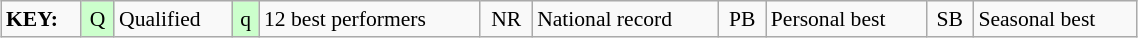<table class="wikitable" style="margin:0.5em auto; font-size:90%;position:relative;" width=60%>
<tr>
<td><strong>KEY:</strong></td>
<td bgcolor=ccffcc align=center>Q</td>
<td>Qualified</td>
<td bgcolor=ccffcc align=center>q</td>
<td>12 best performers</td>
<td align=center>NR</td>
<td>National record</td>
<td align=center>PB</td>
<td>Personal best</td>
<td align=center>SB</td>
<td>Seasonal best</td>
</tr>
</table>
